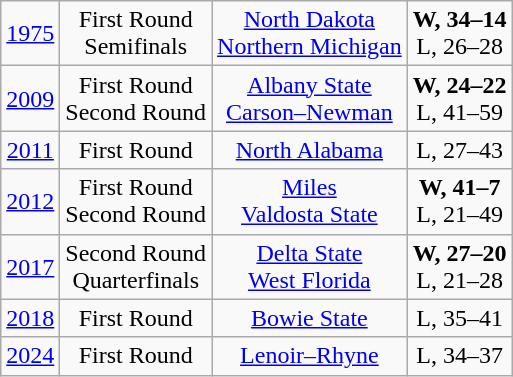<table class="wikitable" style="text-align:center">
<tr align="center">
<td><a href='#'>1975</a></td>
<td>First Round<br>Semifinals</td>
<td><a href='#'>North Dakota</a><br><a href='#'>Northern Michigan</a></td>
<td><strong>W, 34–14</strong><br>L, 26–28</td>
</tr>
<tr align="center">
<td><a href='#'>2009</a></td>
<td>First Round<br>Second Round</td>
<td><a href='#'>Albany State</a><br><a href='#'>Carson–Newman</a></td>
<td><strong>W, 24–22</strong><br>L, 41–59</td>
</tr>
<tr align="center">
<td><a href='#'>2011</a></td>
<td>First Round</td>
<td><a href='#'>North Alabama</a></td>
<td>L, 27–43</td>
</tr>
<tr align="center">
<td><a href='#'>2012</a></td>
<td>First Round<br>Second Round</td>
<td><a href='#'>Miles</a><br><a href='#'>Valdosta State</a></td>
<td><strong>W, 41–7</strong><br>L, 21–49</td>
</tr>
<tr align="center">
<td><a href='#'>2017</a></td>
<td>Second Round<br>Quarterfinals</td>
<td><a href='#'>Delta State</a><br><a href='#'>West Florida</a></td>
<td><strong>W, 27–20</strong><br>L, 21–28</td>
</tr>
<tr align="center">
<td><a href='#'>2018</a></td>
<td>First Round</td>
<td><a href='#'>Bowie State</a></td>
<td>L, 35–41</td>
</tr>
<tr align="center">
<td><a href='#'>2024</a></td>
<td>First Round</td>
<td><a href='#'>Lenoir–Rhyne</a></td>
<td>L, 34–37</td>
</tr>
</table>
